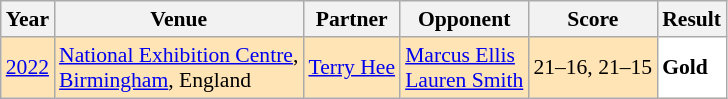<table class="sortable wikitable" style="font-size: 90%;">
<tr>
<th>Year</th>
<th>Venue</th>
<th>Partner</th>
<th>Opponent</th>
<th>Score</th>
<th>Result</th>
</tr>
<tr style="background:#FFE4B5">
<td align="center"><a href='#'>2022</a></td>
<td align="left"><a href='#'>National Exhibition Centre</a>,<br><a href='#'>Birmingham</a>, England</td>
<td align="left"> <a href='#'>Terry Hee</a></td>
<td align="left"> <a href='#'>Marcus Ellis</a><br> <a href='#'>Lauren Smith</a></td>
<td align="left">21–16, 21–15</td>
<td style="text-align:left; background:white"> <strong>Gold</strong></td>
</tr>
</table>
